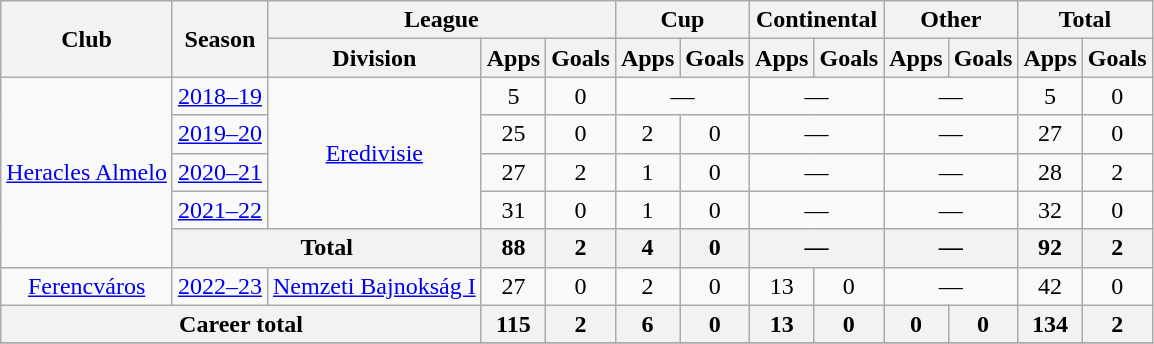<table class="wikitable" style="text-align: center;">
<tr>
<th rowspan=2>Club</th>
<th rowspan=2>Season</th>
<th colspan=3>League</th>
<th colspan=2>Cup</th>
<th colspan=2>Continental</th>
<th colspan=2>Other</th>
<th colspan=2>Total</th>
</tr>
<tr>
<th>Division</th>
<th>Apps</th>
<th>Goals</th>
<th>Apps</th>
<th>Goals</th>
<th>Apps</th>
<th>Goals</th>
<th>Apps</th>
<th>Goals</th>
<th>Apps</th>
<th>Goals</th>
</tr>
<tr>
<td rowspan="5"><a href='#'>Heracles Almelo</a></td>
<td><a href='#'>2018–19</a></td>
<td rowspan="4"><a href='#'>Eredivisie</a></td>
<td>5</td>
<td>0</td>
<td colspan="2">—</td>
<td colspan="2">—</td>
<td colspan="2">—</td>
<td>5</td>
<td>0</td>
</tr>
<tr>
<td><a href='#'>2019–20</a></td>
<td>25</td>
<td>0</td>
<td>2</td>
<td>0</td>
<td colspan="2">—</td>
<td colspan="2">—</td>
<td>27</td>
<td>0</td>
</tr>
<tr>
<td><a href='#'>2020–21</a></td>
<td>27</td>
<td>2</td>
<td>1</td>
<td>0</td>
<td colspan="2">—</td>
<td colspan="2">—</td>
<td>28</td>
<td>2</td>
</tr>
<tr>
<td><a href='#'>2021–22</a></td>
<td>31</td>
<td>0</td>
<td>1</td>
<td>0</td>
<td colspan="2">—</td>
<td colspan="2">—</td>
<td>32</td>
<td>0</td>
</tr>
<tr>
<th colspan="2">Total</th>
<th>88</th>
<th>2</th>
<th>4</th>
<th>0</th>
<th colspan="2">—</th>
<th colspan="2">—</th>
<th>92</th>
<th>2</th>
</tr>
<tr>
<td><a href='#'>Ferencváros</a></td>
<td><a href='#'>2022–23</a></td>
<td><a href='#'>Nemzeti Bajnokság I</a></td>
<td>27</td>
<td>0</td>
<td>2</td>
<td>0</td>
<td>13</td>
<td>0</td>
<td colspan="2">—</td>
<td>42</td>
<td>0</td>
</tr>
<tr>
<th colspan="3">Career total</th>
<th>115</th>
<th>2</th>
<th>6</th>
<th>0</th>
<th>13</th>
<th>0</th>
<th>0</th>
<th>0</th>
<th>134</th>
<th>2</th>
</tr>
<tr>
</tr>
</table>
